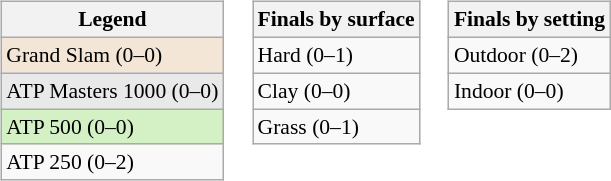<table>
<tr valign="top">
<td><br><table class="wikitable" style=font-size:90%>
<tr>
<th>Legend</th>
</tr>
<tr style="background:#f3e6d7;">
<td>Grand Slam (0–0)</td>
</tr>
<tr style="background:#e9e9e9;">
<td>ATP Masters 1000 (0–0)</td>
</tr>
<tr style="background:#d4f1c5;">
<td>ATP 500 (0–0)</td>
</tr>
<tr>
<td>ATP 250 (0–2)</td>
</tr>
</table>
</td>
<td><br><table class="wikitable" style=font-size:90%>
<tr>
<th>Finals by surface</th>
</tr>
<tr>
<td>Hard (0–1)</td>
</tr>
<tr>
<td>Clay (0–0)</td>
</tr>
<tr>
<td>Grass (0–1)</td>
</tr>
</table>
</td>
<td><br><table class="wikitable" style=font-size:90%>
<tr>
<th>Finals by setting</th>
</tr>
<tr>
<td>Outdoor (0–2)</td>
</tr>
<tr>
<td>Indoor (0–0)</td>
</tr>
</table>
</td>
</tr>
</table>
